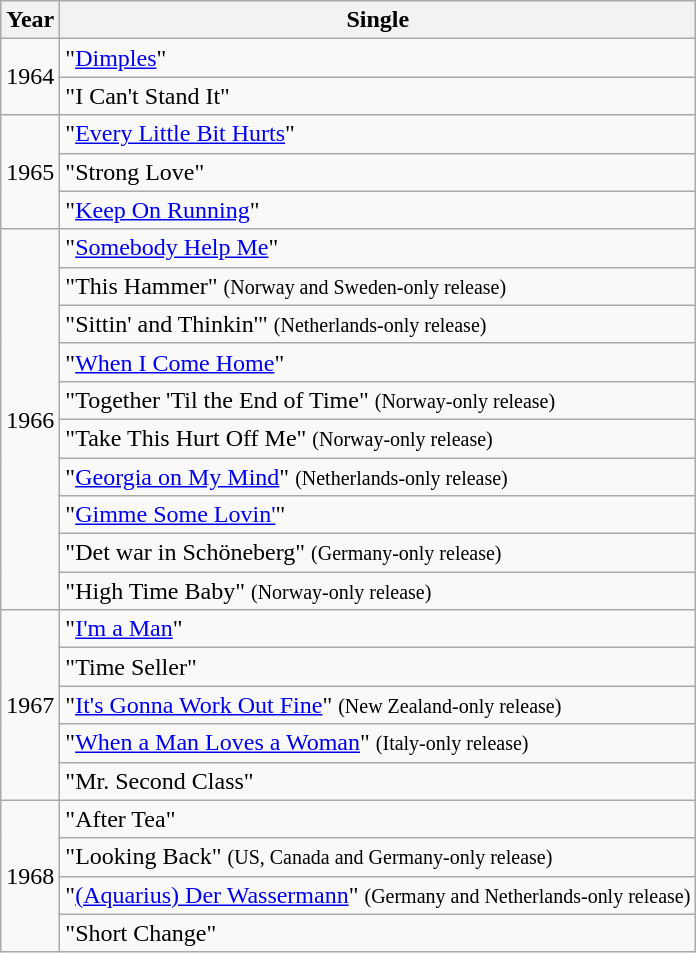<table class="wikitable">
<tr>
<th>Year</th>
<th>Single</th>
</tr>
<tr>
<td rowspan="2">1964</td>
<td>"<a href='#'>Dimples</a>"</td>
</tr>
<tr>
<td>"I Can't Stand It"</td>
</tr>
<tr>
<td rowspan="3">1965</td>
<td>"<a href='#'>Every Little Bit Hurts</a>"</td>
</tr>
<tr>
<td>"Strong Love"</td>
</tr>
<tr>
<td>"<a href='#'>Keep On Running</a>"</td>
</tr>
<tr>
<td rowspan="10">1966</td>
<td>"<a href='#'>Somebody Help Me</a>"</td>
</tr>
<tr>
<td>"This Hammer" <small>(Norway and Sweden-only release)</small></td>
</tr>
<tr>
<td>"Sittin' and Thinkin'" <small>(Netherlands-only release)</small></td>
</tr>
<tr>
<td>"<a href='#'>When I Come Home</a>"</td>
</tr>
<tr>
<td>"Together 'Til the End of Time" <small>(Norway-only release)</small></td>
</tr>
<tr>
<td>"Take This Hurt Off Me" <small>(Norway-only release)</small></td>
</tr>
<tr>
<td>"<a href='#'>Georgia on My Mind</a>" <small>(Netherlands-only release)</small></td>
</tr>
<tr>
<td>"<a href='#'>Gimme Some Lovin'</a>"</td>
</tr>
<tr>
<td>"Det war in Schöneberg" <small>(Germany-only release)</small></td>
</tr>
<tr>
<td>"High Time Baby" <small>(Norway-only release)</small></td>
</tr>
<tr>
<td rowspan="5">1967</td>
<td>"<a href='#'>I'm a Man</a>"</td>
</tr>
<tr>
<td>"Time Seller"</td>
</tr>
<tr>
<td>"<a href='#'>It's Gonna Work Out Fine</a>" <small>(New Zealand-only release)</small></td>
</tr>
<tr>
<td>"<a href='#'>When a Man Loves a Woman</a>" <small>(Italy-only release)</small></td>
</tr>
<tr>
<td>"Mr. Second Class"</td>
</tr>
<tr>
<td rowspan="4">1968</td>
<td>"After Tea"</td>
</tr>
<tr>
<td>"Looking Back" <small>(US, Canada and Germany-only release)</small></td>
</tr>
<tr>
<td>"<a href='#'>(Aquarius) Der Wassermann</a>" <small>(Germany and Netherlands-only release)</small></td>
</tr>
<tr>
<td>"Short Change"</td>
</tr>
</table>
